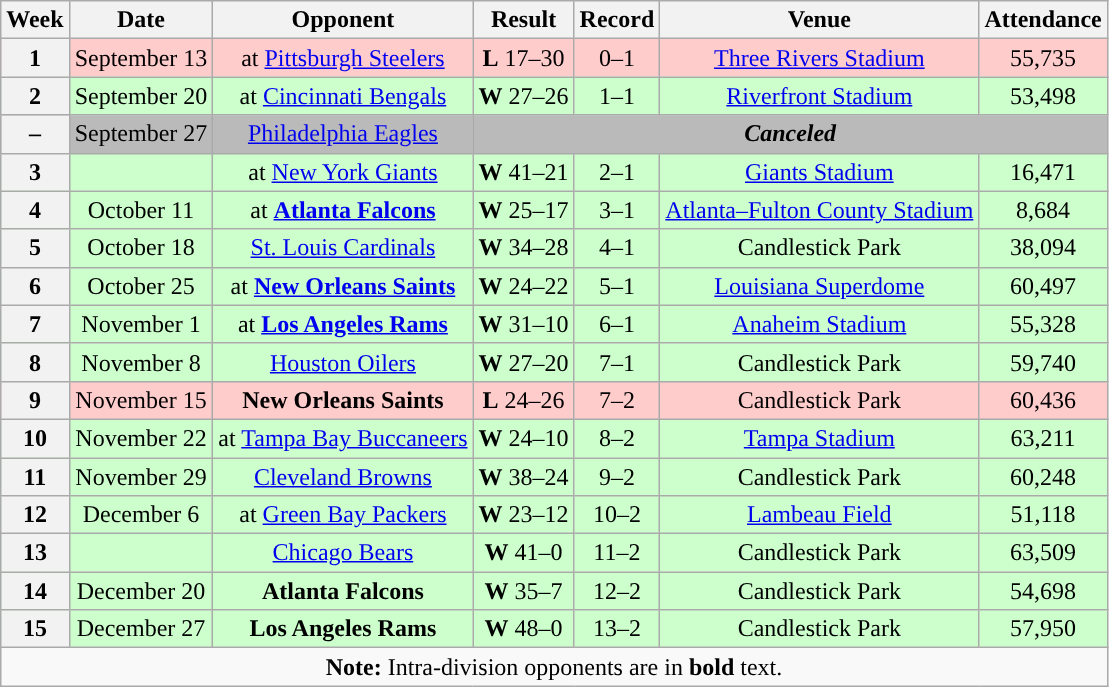<table class="wikitable" style="text-align:center">
<tr>
<th>Week</th>
<th>Date</th>
<th>Opponent</th>
<th>Result</th>
<th>Record</th>
<th>Venue</th>
<th>Attendance</th>
</tr>
<tr style="background:#fcc">
<th>1</th>
<td>September 13</td>
<td>at <a href='#'>Pittsburgh Steelers</a></td>
<td><strong>L</strong> 17–30</td>
<td>0–1</td>
<td><a href='#'>Three Rivers Stadium</a></td>
<td>55,735</td>
</tr>
<tr style="background:#cfc">
<th>2</th>
<td>September 20</td>
<td>at <a href='#'>Cincinnati Bengals</a></td>
<td><strong>W</strong> 27–26</td>
<td>1–1</td>
<td><a href='#'>Riverfront Stadium</a></td>
<td>53,498</td>
</tr>
<tr style="background:#bababa">
<th>–</th>
<td>September 27</td>
<td><a href='#'>Philadelphia Eagles</a></td>
<td colspan=5><strong><em>Canceled</em></strong></td>
</tr>
<tr style="background:#cfc">
<th>3</th>
<td></td>
<td>at <a href='#'>New York Giants</a></td>
<td><strong>W</strong> 41–21</td>
<td>2–1</td>
<td><a href='#'>Giants Stadium</a></td>
<td>16,471</td>
</tr>
<tr style="background:#cfc">
<th>4</th>
<td>October 11</td>
<td>at <strong><a href='#'>Atlanta Falcons</a></strong></td>
<td><strong>W</strong> 25–17</td>
<td>3–1</td>
<td><a href='#'>Atlanta–Fulton County Stadium</a></td>
<td>8,684</td>
</tr>
<tr style="background:#cfc">
<th>5</th>
<td>October 18</td>
<td><a href='#'>St. Louis Cardinals</a></td>
<td><strong>W</strong> 34–28</td>
<td>4–1</td>
<td>Candlestick Park</td>
<td>38,094</td>
</tr>
<tr style="background:#cfc">
<th>6</th>
<td>October 25</td>
<td>at <strong><a href='#'>New Orleans Saints</a></strong></td>
<td><strong>W</strong> 24–22</td>
<td>5–1</td>
<td><a href='#'>Louisiana Superdome</a></td>
<td>60,497</td>
</tr>
<tr style="background:#cfc">
<th>7</th>
<td>November 1</td>
<td>at <strong><a href='#'>Los Angeles Rams</a></strong></td>
<td><strong>W</strong> 31–10</td>
<td>6–1</td>
<td><a href='#'>Anaheim Stadium</a></td>
<td>55,328</td>
</tr>
<tr style="background:#cfc">
<th>8</th>
<td>November 8</td>
<td><a href='#'>Houston Oilers</a></td>
<td><strong>W</strong> 27–20</td>
<td>7–1</td>
<td>Candlestick Park</td>
<td>59,740</td>
</tr>
<tr style="background:#fcc">
<th>9</th>
<td>November 15</td>
<td><strong>New Orleans Saints</strong></td>
<td><strong>L</strong> 24–26</td>
<td>7–2</td>
<td>Candlestick Park</td>
<td>60,436</td>
</tr>
<tr style="background:#cfc">
<th>10</th>
<td>November 22</td>
<td>at <a href='#'>Tampa Bay Buccaneers</a></td>
<td><strong>W</strong> 24–10</td>
<td>8–2</td>
<td><a href='#'>Tampa Stadium</a></td>
<td>63,211</td>
</tr>
<tr style="background:#cfc">
<th>11</th>
<td>November 29</td>
<td><a href='#'>Cleveland Browns</a></td>
<td><strong>W</strong> 38–24</td>
<td>9–2</td>
<td>Candlestick Park</td>
<td>60,248</td>
</tr>
<tr style="background:#cfc">
<th>12</th>
<td>December 6</td>
<td>at <a href='#'>Green Bay Packers</a></td>
<td><strong>W</strong> 23–12</td>
<td>10–2</td>
<td><a href='#'>Lambeau Field</a></td>
<td>51,118</td>
</tr>
<tr style="background:#cfc">
<th>13</th>
<td></td>
<td><a href='#'>Chicago Bears</a></td>
<td><strong>W</strong> 41–0</td>
<td>11–2</td>
<td>Candlestick Park</td>
<td>63,509</td>
</tr>
<tr style="background:#cfc">
<th>14</th>
<td>December 20</td>
<td><strong>Atlanta Falcons</strong></td>
<td><strong>W</strong> 35–7</td>
<td>12–2</td>
<td>Candlestick Park</td>
<td>54,698</td>
</tr>
<tr style="background:#cfc">
<th>15</th>
<td>December 27</td>
<td><strong>Los Angeles Rams</strong></td>
<td><strong>W</strong> 48–0</td>
<td>13–2</td>
<td>Candlestick Park</td>
<td>57,950</td>
</tr>
<tr>
<td colspan="8"><strong>Note:</strong> Intra-division opponents are in <strong>bold</strong> text.</td>
</tr>
</table>
